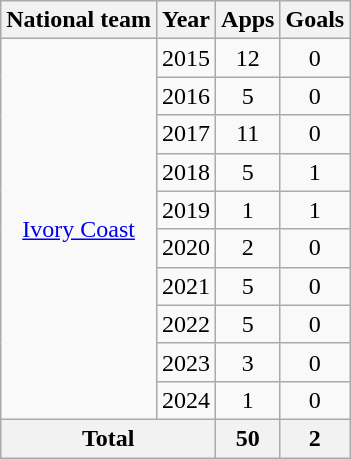<table class=wikitable style="text-align:center">
<tr>
<th>National team</th>
<th>Year</th>
<th>Apps</th>
<th>Goals</th>
</tr>
<tr>
<td rowspan=10><a href='#'>Ivory Coast</a></td>
<td>2015</td>
<td>12</td>
<td>0</td>
</tr>
<tr>
<td>2016</td>
<td>5</td>
<td>0</td>
</tr>
<tr>
<td>2017</td>
<td>11</td>
<td>0</td>
</tr>
<tr>
<td>2018</td>
<td>5</td>
<td>1</td>
</tr>
<tr>
<td>2019</td>
<td>1</td>
<td>1</td>
</tr>
<tr>
<td>2020</td>
<td>2</td>
<td>0</td>
</tr>
<tr>
<td>2021</td>
<td>5</td>
<td>0</td>
</tr>
<tr>
<td>2022</td>
<td>5</td>
<td>0</td>
</tr>
<tr>
<td>2023</td>
<td>3</td>
<td>0</td>
</tr>
<tr>
<td>2024</td>
<td>1</td>
<td>0</td>
</tr>
<tr>
<th colspan=2>Total</th>
<th>50</th>
<th>2</th>
</tr>
</table>
